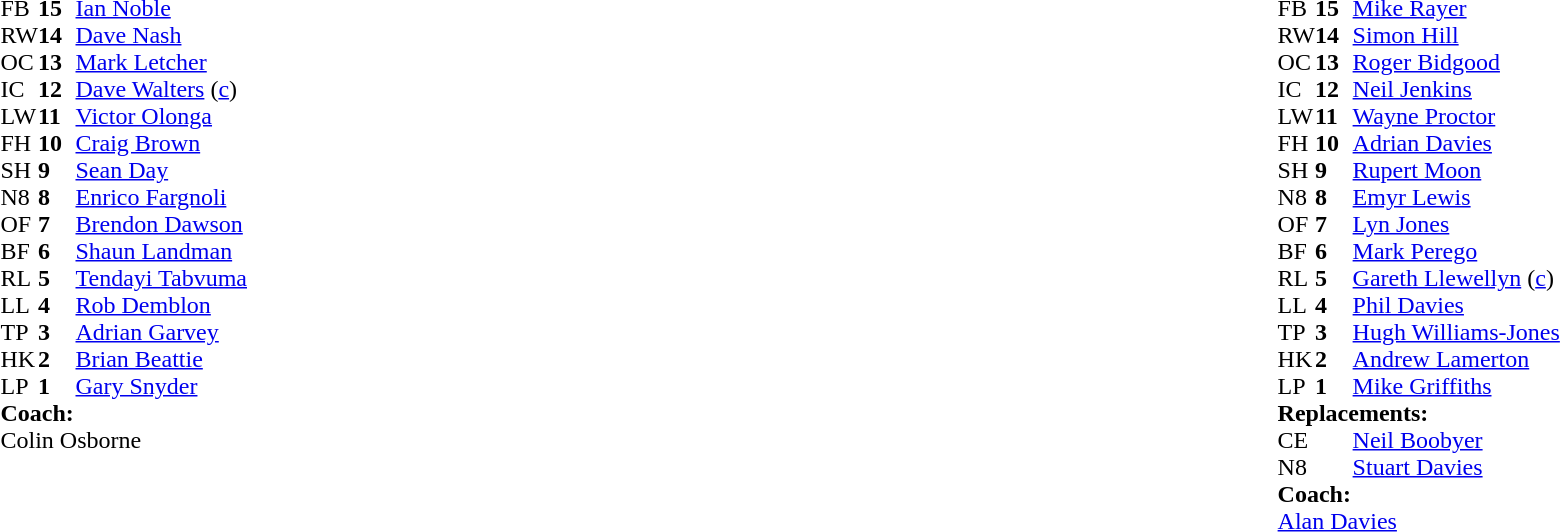<table style="width:100%">
<tr>
<td style="vertical-align:top;width:50%"><br><table cellspacing="0" cellpadding="0">
<tr>
<th width="25"></th>
<th width="25"></th>
</tr>
<tr>
<td>FB</td>
<td><strong>15</strong></td>
<td><a href='#'>Ian Noble</a></td>
</tr>
<tr>
<td>RW</td>
<td><strong>14</strong></td>
<td><a href='#'>Dave Nash</a></td>
</tr>
<tr>
<td>OC</td>
<td><strong>13</strong></td>
<td><a href='#'>Mark Letcher</a></td>
</tr>
<tr>
<td>IC</td>
<td><strong>12</strong></td>
<td><a href='#'>Dave Walters</a> (<a href='#'>c</a>)</td>
</tr>
<tr>
<td>LW</td>
<td><strong>11</strong></td>
<td><a href='#'>Victor Olonga</a></td>
</tr>
<tr>
<td>FH</td>
<td><strong>10</strong></td>
<td><a href='#'>Craig Brown</a></td>
</tr>
<tr>
<td>SH</td>
<td><strong>9</strong></td>
<td><a href='#'>Sean Day</a></td>
</tr>
<tr>
<td>N8</td>
<td><strong>8</strong></td>
<td><a href='#'>Enrico Fargnoli</a></td>
</tr>
<tr>
<td>OF</td>
<td><strong>7</strong></td>
<td><a href='#'>Brendon Dawson</a></td>
</tr>
<tr>
<td>BF</td>
<td><strong>6</strong></td>
<td><a href='#'>Shaun Landman</a></td>
</tr>
<tr>
<td>RL</td>
<td><strong>5</strong></td>
<td><a href='#'>Tendayi Tabvuma</a></td>
</tr>
<tr>
<td>LL</td>
<td><strong>4</strong></td>
<td><a href='#'>Rob Demblon</a></td>
</tr>
<tr>
<td>TP</td>
<td><strong>3</strong></td>
<td><a href='#'>Adrian Garvey</a></td>
</tr>
<tr>
<td>HK</td>
<td><strong>2</strong></td>
<td><a href='#'>Brian Beattie</a></td>
</tr>
<tr>
<td>LP</td>
<td><strong>1</strong></td>
<td><a href='#'>Gary Snyder</a></td>
</tr>
<tr>
<td colspan="3"><strong>Coach:</strong></td>
</tr>
<tr>
<td colspan="3"> Colin Osborne</td>
</tr>
</table>
</td>
<td style="vertical-align:top"></td>
<td style="vertical-align:top;width:50%"><br><table cellspacing="0" cellpadding="0" style="margin:auto">
<tr>
<th width="25"></th>
<th width="25"></th>
</tr>
<tr>
<td>FB</td>
<td><strong>15</strong></td>
<td><a href='#'>Mike Rayer</a></td>
</tr>
<tr>
<td>RW</td>
<td><strong>14</strong></td>
<td><a href='#'>Simon Hill</a></td>
</tr>
<tr>
<td>OC</td>
<td><strong>13</strong></td>
<td><a href='#'>Roger Bidgood</a></td>
</tr>
<tr>
<td>IC</td>
<td><strong>12</strong></td>
<td><a href='#'>Neil Jenkins</a></td>
</tr>
<tr>
<td>LW</td>
<td><strong>11</strong></td>
<td><a href='#'>Wayne Proctor</a></td>
<td></td>
<td></td>
</tr>
<tr>
<td>FH</td>
<td><strong>10</strong></td>
<td><a href='#'>Adrian Davies</a></td>
</tr>
<tr>
<td>SH</td>
<td><strong>9</strong></td>
<td><a href='#'>Rupert Moon</a></td>
</tr>
<tr>
<td>N8</td>
<td><strong>8</strong></td>
<td><a href='#'>Emyr Lewis</a></td>
<td></td>
<td></td>
</tr>
<tr>
<td>OF</td>
<td><strong>7</strong></td>
<td><a href='#'>Lyn Jones</a></td>
</tr>
<tr>
<td>BF</td>
<td><strong>6</strong></td>
<td><a href='#'>Mark Perego</a></td>
</tr>
<tr>
<td>RL</td>
<td><strong>5</strong></td>
<td><a href='#'>Gareth Llewellyn</a> (<a href='#'>c</a>)</td>
</tr>
<tr>
<td>LL</td>
<td><strong>4</strong></td>
<td><a href='#'>Phil Davies</a></td>
</tr>
<tr>
<td>TP</td>
<td><strong>3</strong></td>
<td><a href='#'>Hugh Williams-Jones</a></td>
</tr>
<tr>
<td>HK</td>
<td><strong>2</strong></td>
<td><a href='#'>Andrew Lamerton</a></td>
</tr>
<tr>
<td>LP</td>
<td><strong>1</strong></td>
<td><a href='#'>Mike Griffiths</a></td>
</tr>
<tr>
<td colspan="3"><strong>Replacements:</strong></td>
</tr>
<tr>
<td>CE</td>
<td><strong> </strong></td>
<td><a href='#'>Neil Boobyer</a></td>
<td></td>
<td></td>
</tr>
<tr>
<td>N8</td>
<td><strong> </strong></td>
<td><a href='#'>Stuart Davies</a></td>
<td></td>
<td></td>
</tr>
<tr>
<td colspan="3"><strong>Coach:</strong></td>
</tr>
<tr>
<td colspan="3"><a href='#'>Alan Davies</a></td>
</tr>
</table>
</td>
</tr>
</table>
